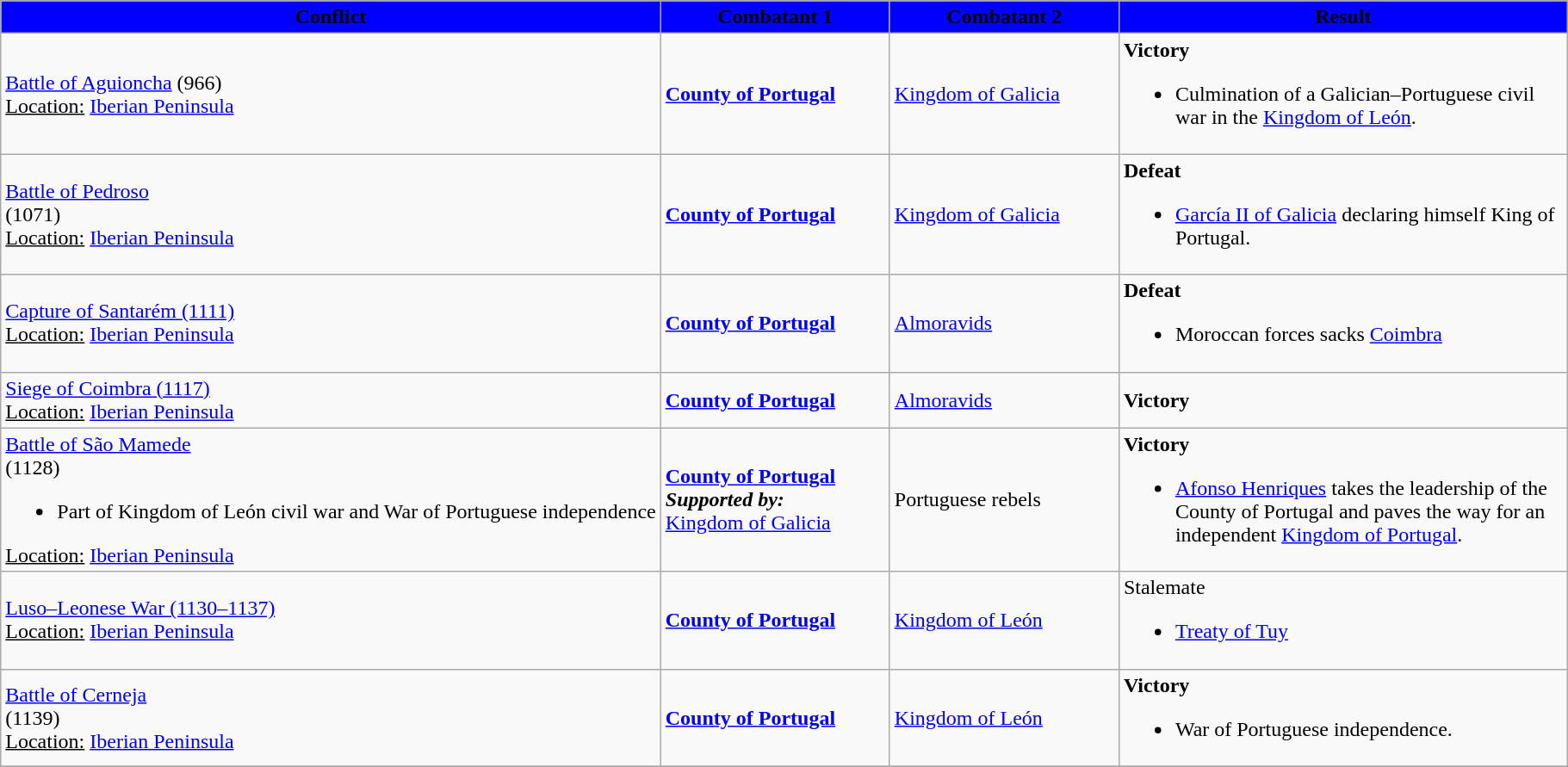<table class="wikitable">
<tr>
<th style="background-color:blue;" rowspan="1"><span>Conflict</span></th>
<th style="background-color:blue;" rowspan="1" width=170px><span>Combatant 1</span></th>
<th style="background-color:blue;" rowspan="1" width=170px><span>Combatant 2</span></th>
<th style="background-color:blue;" rowspan="1" width=340px><span>Result</span></th>
</tr>
<tr>
<td><a href='#'>Battle of Aguioncha</a> (966)<br><u>Location:</u> <a href='#'>Iberian Peninsula</a></td>
<td> <strong><a href='#'>County of Portugal</a></strong></td>
<td> <a href='#'>Kingdom of Galicia</a></td>
<td><strong>Victory</strong><br><ul><li>Culmination of a Galician–Portuguese civil war in the <a href='#'>Kingdom of León</a>.</li></ul></td>
</tr>
<tr>
<td><a href='#'>Battle of Pedroso</a><br>(1071)<br><u>Location:</u> <a href='#'>Iberian Peninsula</a></td>
<td> <strong><a href='#'>County of Portugal</a></strong></td>
<td> <a href='#'>Kingdom of Galicia</a></td>
<td><strong>Defeat</strong><br><ul><li><a href='#'>García II of Galicia</a> declaring himself King of Portugal.</li></ul></td>
</tr>
<tr>
<td><a href='#'>Capture of Santarém (1111)</a><br><u>Location:</u> <a href='#'>Iberian Peninsula</a></td>
<td> <strong><a href='#'>County of Portugal</a></strong></td>
<td><a href='#'>Almoravids</a></td>
<td><strong>Defeat</strong><br><ul><li>Moroccan forces sacks <a href='#'>Coimbra</a></li></ul></td>
</tr>
<tr>
<td><a href='#'>Siege of Coimbra (1117)</a><br><u>Location:</u> <a href='#'>Iberian Peninsula</a></td>
<td> <strong><a href='#'>County of Portugal</a></strong></td>
<td><a href='#'>Almoravids</a></td>
<td><strong>Victory</strong></td>
</tr>
<tr>
<td><a href='#'>Battle of São Mamede</a><br>(1128)<br><ul><li>Part of Kingdom of León civil war and War of Portuguese independence</li></ul><u>Location:</u> <a href='#'>Iberian Peninsula</a></td>
<td> <strong><a href='#'>County of Portugal</a></strong><br><strong><em>Supported by:</em></strong><br> <a href='#'>Kingdom of Galicia</a></td>
<td>Portuguese rebels</td>
<td><strong>Victory</strong><br><ul><li><a href='#'>Afonso Henriques</a> takes the leadership of the County of Portugal and paves the way for an independent <a href='#'>Kingdom of Portugal</a>.</li></ul></td>
</tr>
<tr>
<td><a href='#'>Luso–Leonese War (1130–1137)</a><br><u>Location:</u> <a href='#'>Iberian Peninsula</a></td>
<td><strong> <a href='#'>County of Portugal</a></strong></td>
<td> <a href='#'>Kingdom of León</a></td>
<td>Stalemate<br><ul><li><a href='#'>Treaty of Tuy</a></li></ul></td>
</tr>
<tr>
<td><a href='#'>Battle of Cerneja</a><br>(1139)<br><u>Location:</u> <a href='#'>Iberian Peninsula</a></td>
<td> <strong><a href='#'>County of Portugal</a></strong></td>
<td> <a href='#'>Kingdom of León</a></td>
<td><strong>Victory</strong><br><ul><li>War of Portuguese independence.</li></ul></td>
</tr>
<tr>
</tr>
</table>
